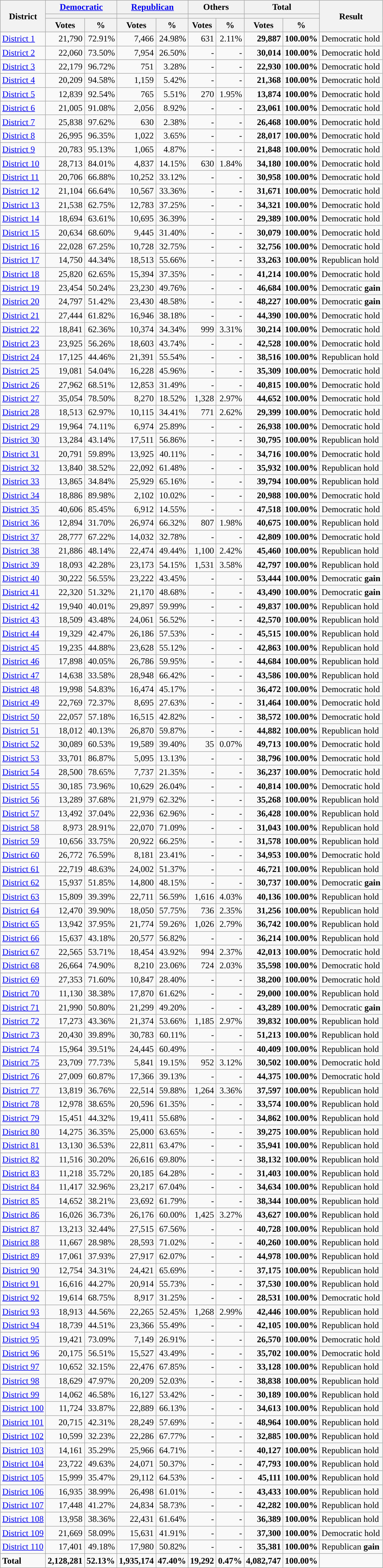<table class="wikitable plainrowheaders sortable" style="font-size:100%; text-align:right;">
<tr>
<th scope=col rowspan=3>District</th>
<th scope=col colspan=2><a href='#'>Democratic</a></th>
<th scope=col colspan=2><a href='#'>Republican</a></th>
<th scope=col colspan=2>Others</th>
<th scope=col colspan=2>Total</th>
<th scope=col rowspan=3>Result</th>
</tr>
<tr>
<th scope=col colspan=2 style="background:"></th>
<th scope=col colspan=2 style="background:"></th>
<th scope=col colspan=2></th>
<th scope=col colspan=2></th>
</tr>
<tr>
<th scope=col data-sort-type="number">Votes</th>
<th scope=col data-sort-type="number">%</th>
<th scope=col data-sort-type="number">Votes</th>
<th scope=col data-sort-type="number">%</th>
<th scope=col data-sort-type="number">Votes</th>
<th scope=col data-sort-type="number">%</th>
<th scope=col data-sort-type="number">Votes</th>
<th scope=col data-sort-type="number">%</th>
</tr>
<tr>
<td align=left><a href='#'>District 1</a></td>
<td>21,790</td>
<td>72.91%</td>
<td>7,466</td>
<td>24.98%</td>
<td>631</td>
<td>2.11%</td>
<td><strong>29,887</strong></td>
<td><strong>100.00%</strong></td>
<td align=left>Democratic hold</td>
</tr>
<tr>
<td align=left><a href='#'>District 2</a></td>
<td>22,060</td>
<td>73.50%</td>
<td>7,954</td>
<td>26.50%</td>
<td>-</td>
<td>-</td>
<td><strong>30,014</strong></td>
<td><strong>100.00%</strong></td>
<td align=left>Democratic hold</td>
</tr>
<tr>
<td align=left><a href='#'>District 3</a></td>
<td>22,179</td>
<td>96.72%</td>
<td>751</td>
<td>3.28%</td>
<td>-</td>
<td>-</td>
<td><strong>22,930</strong></td>
<td><strong>100.00%</strong></td>
<td align=left>Democratic hold</td>
</tr>
<tr>
<td align=left><a href='#'>District 4</a></td>
<td>20,209</td>
<td>94.58%</td>
<td>1,159</td>
<td>5.42%</td>
<td>-</td>
<td>-</td>
<td><strong>21,368</strong></td>
<td><strong>100.00%</strong></td>
<td align=left>Democratic hold</td>
</tr>
<tr>
<td align=left><a href='#'>District 5</a></td>
<td>12,839</td>
<td>92.54%</td>
<td>765</td>
<td>5.51%</td>
<td>270</td>
<td>1.95%</td>
<td><strong>13,874</strong></td>
<td><strong>100.00%</strong></td>
<td align=left>Democratic hold</td>
</tr>
<tr>
<td align=left><a href='#'>District 6</a></td>
<td>21,005</td>
<td>91.08%</td>
<td>2,056</td>
<td>8.92%</td>
<td>-</td>
<td>-</td>
<td><strong>23,061</strong></td>
<td><strong>100.00%</strong></td>
<td align=left>Democratic hold</td>
</tr>
<tr>
<td align=left><a href='#'>District 7</a></td>
<td>25,838</td>
<td>97.62%</td>
<td>630</td>
<td>2.38%</td>
<td>-</td>
<td>-</td>
<td><strong>26,468</strong></td>
<td><strong>100.00%</strong></td>
<td align=left>Democratic hold</td>
</tr>
<tr>
<td align=left><a href='#'>District 8</a></td>
<td>26,995</td>
<td>96.35%</td>
<td>1,022</td>
<td>3.65%</td>
<td>-</td>
<td>-</td>
<td><strong>28,017</strong></td>
<td><strong>100.00%</strong></td>
<td align=left>Democratic hold</td>
</tr>
<tr>
<td align=left><a href='#'>District 9</a></td>
<td>20,783</td>
<td>95.13%</td>
<td>1,065</td>
<td>4.87%</td>
<td>-</td>
<td>-</td>
<td><strong>21,848</strong></td>
<td><strong>100.00%</strong></td>
<td align=left>Democratic hold</td>
</tr>
<tr>
<td align=left><a href='#'>District 10</a></td>
<td>28,713</td>
<td>84.01%</td>
<td>4,837</td>
<td>14.15%</td>
<td>630</td>
<td>1.84%</td>
<td><strong>34,180</strong></td>
<td><strong>100.00%</strong></td>
<td align=left>Democratic hold</td>
</tr>
<tr>
<td align=left><a href='#'>District 11</a></td>
<td>20,706</td>
<td>66.88%</td>
<td>10,252</td>
<td>33.12%</td>
<td>-</td>
<td>-</td>
<td><strong>30,958</strong></td>
<td><strong>100.00%</strong></td>
<td align=left>Democratic hold</td>
</tr>
<tr>
<td align=left><a href='#'>District 12</a></td>
<td>21,104</td>
<td>66.64%</td>
<td>10,567</td>
<td>33.36%</td>
<td>-</td>
<td>-</td>
<td><strong>31,671</strong></td>
<td><strong>100.00%</strong></td>
<td align=left>Democratic hold</td>
</tr>
<tr>
<td align=left><a href='#'>District 13</a></td>
<td>21,538</td>
<td>62.75%</td>
<td>12,783</td>
<td>37.25%</td>
<td>-</td>
<td>-</td>
<td><strong>34,321</strong></td>
<td><strong>100.00%</strong></td>
<td align=left>Democratic hold</td>
</tr>
<tr>
<td align=left><a href='#'>District 14</a></td>
<td>18,694</td>
<td>63.61%</td>
<td>10,695</td>
<td>36.39%</td>
<td>-</td>
<td>-</td>
<td><strong>29,389</strong></td>
<td><strong>100.00%</strong></td>
<td align=left>Democratic hold</td>
</tr>
<tr>
<td align=left><a href='#'>District 15</a></td>
<td>20,634</td>
<td>68.60%</td>
<td>9,445</td>
<td>31.40%</td>
<td>-</td>
<td>-</td>
<td><strong>30,079</strong></td>
<td><strong>100.00%</strong></td>
<td align=left>Democratic hold</td>
</tr>
<tr>
<td align=left><a href='#'>District 16</a></td>
<td>22,028</td>
<td>67.25%</td>
<td>10,728</td>
<td>32.75%</td>
<td>-</td>
<td>-</td>
<td><strong>32,756</strong></td>
<td><strong>100.00%</strong></td>
<td align=left>Democratic hold</td>
</tr>
<tr>
<td align=left><a href='#'>District 17</a></td>
<td>14,750</td>
<td>44.34%</td>
<td>18,513</td>
<td>55.66%</td>
<td>-</td>
<td>-</td>
<td><strong>33,263</strong></td>
<td><strong>100.00%</strong></td>
<td align=left>Republican hold</td>
</tr>
<tr>
<td align=left><a href='#'>District 18</a></td>
<td>25,820</td>
<td>62.65%</td>
<td>15,394</td>
<td>37.35%</td>
<td>-</td>
<td>-</td>
<td><strong>41,214</strong></td>
<td><strong>100.00%</strong></td>
<td align=left>Democratic hold</td>
</tr>
<tr>
<td align=left><a href='#'>District 19</a></td>
<td>23,454</td>
<td>50.24%</td>
<td>23,230</td>
<td>49.76%</td>
<td>-</td>
<td>-</td>
<td><strong>46,684</strong></td>
<td><strong>100.00%</strong></td>
<td align=left>Democratic <strong>gain</strong></td>
</tr>
<tr>
<td align=left><a href='#'>District 20</a></td>
<td>24,797</td>
<td>51.42%</td>
<td>23,430</td>
<td>48.58%</td>
<td>-</td>
<td>-</td>
<td><strong>48,227</strong></td>
<td><strong>100.00%</strong></td>
<td align=left>Democratic <strong>gain</strong></td>
</tr>
<tr>
<td align=left><a href='#'>District 21</a></td>
<td>27,444</td>
<td>61.82%</td>
<td>16,946</td>
<td>38.18%</td>
<td>-</td>
<td>-</td>
<td><strong>44,390</strong></td>
<td><strong>100.00%</strong></td>
<td align=left>Democratic hold</td>
</tr>
<tr>
<td align=left><a href='#'>District 22</a></td>
<td>18,841</td>
<td>62.36%</td>
<td>10,374</td>
<td>34.34%</td>
<td>999</td>
<td>3.31%</td>
<td><strong>30,214</strong></td>
<td><strong>100.00%</strong></td>
<td align=left>Democratic hold</td>
</tr>
<tr>
<td align=left><a href='#'>District 23</a></td>
<td>23,925</td>
<td>56.26%</td>
<td>18,603</td>
<td>43.74%</td>
<td>-</td>
<td>-</td>
<td><strong>42,528</strong></td>
<td><strong>100.00%</strong></td>
<td align=left>Democratic hold</td>
</tr>
<tr>
<td align=left><a href='#'>District 24</a></td>
<td>17,125</td>
<td>44.46%</td>
<td>21,391</td>
<td>55.54%</td>
<td>-</td>
<td>-</td>
<td><strong>38,516</strong></td>
<td><strong>100.00%</strong></td>
<td align=left>Republican hold</td>
</tr>
<tr>
<td align=left><a href='#'>District 25</a></td>
<td>19,081</td>
<td>54.04%</td>
<td>16,228</td>
<td>45.96%</td>
<td>-</td>
<td>-</td>
<td><strong>35,309</strong></td>
<td><strong>100.00%</strong></td>
<td align=left>Democratic hold</td>
</tr>
<tr>
<td align=left><a href='#'>District 26</a></td>
<td>27,962</td>
<td>68.51%</td>
<td>12,853</td>
<td>31.49%</td>
<td>-</td>
<td>-</td>
<td><strong>40,815</strong></td>
<td><strong>100.00%</strong></td>
<td align=left>Democratic hold</td>
</tr>
<tr>
<td align=left><a href='#'>District 27</a></td>
<td>35,054</td>
<td>78.50%</td>
<td>8,270</td>
<td>18.52%</td>
<td>1,328</td>
<td>2.97%</td>
<td><strong>44,652</strong></td>
<td><strong>100.00%</strong></td>
<td align=left>Democratic hold</td>
</tr>
<tr>
<td align=left><a href='#'>District 28</a></td>
<td>18,513</td>
<td>62.97%</td>
<td>10,115</td>
<td>34.41%</td>
<td>771</td>
<td>2.62%</td>
<td><strong>29,399</strong></td>
<td><strong>100.00%</strong></td>
<td align=left>Democratic hold</td>
</tr>
<tr>
<td align=left><a href='#'>District 29</a></td>
<td>19,964</td>
<td>74.11%</td>
<td>6,974</td>
<td>25.89%</td>
<td>-</td>
<td>-</td>
<td><strong>26,938</strong></td>
<td><strong>100.00%</strong></td>
<td align=left>Democratic hold</td>
</tr>
<tr>
<td align=left><a href='#'>District 30</a></td>
<td>13,284</td>
<td>43.14%</td>
<td>17,511</td>
<td>56.86%</td>
<td>-</td>
<td>-</td>
<td><strong>30,795</strong></td>
<td><strong>100.00%</strong></td>
<td align=left>Republican hold</td>
</tr>
<tr>
<td align=left><a href='#'>District 31</a></td>
<td>20,791</td>
<td>59.89%</td>
<td>13,925</td>
<td>40.11%</td>
<td>-</td>
<td>-</td>
<td><strong>34,716</strong></td>
<td><strong>100.00%</strong></td>
<td align=left>Democratic hold</td>
</tr>
<tr>
<td align=left><a href='#'>District 32</a></td>
<td>13,840</td>
<td>38.52%</td>
<td>22,092</td>
<td>61.48%</td>
<td>-</td>
<td>-</td>
<td><strong>35,932</strong></td>
<td><strong>100.00%</strong></td>
<td align=left>Republican hold</td>
</tr>
<tr>
<td align=left><a href='#'>District 33</a></td>
<td>13,865</td>
<td>34.84%</td>
<td>25,929</td>
<td>65.16%</td>
<td>-</td>
<td>-</td>
<td><strong>39,794</strong></td>
<td><strong>100.00%</strong></td>
<td align=left>Republican hold</td>
</tr>
<tr>
<td align=left><a href='#'>District 34</a></td>
<td>18,886</td>
<td>89.98%</td>
<td>2,102</td>
<td>10.02%</td>
<td>-</td>
<td>-</td>
<td><strong>20,988</strong></td>
<td><strong>100.00%</strong></td>
<td align=left>Democratic hold</td>
</tr>
<tr>
<td align=left><a href='#'>District 35</a></td>
<td>40,606</td>
<td>85.45%</td>
<td>6,912</td>
<td>14.55%</td>
<td>-</td>
<td>-</td>
<td><strong>47,518</strong></td>
<td><strong>100.00%</strong></td>
<td align=left>Democratic hold</td>
</tr>
<tr>
<td align=left><a href='#'>District 36</a></td>
<td>12,894</td>
<td>31.70%</td>
<td>26,974</td>
<td>66.32%</td>
<td>807</td>
<td>1.98%</td>
<td><strong>40,675</strong></td>
<td><strong>100.00%</strong></td>
<td align=left>Republican hold</td>
</tr>
<tr>
<td align=left><a href='#'>District 37</a></td>
<td>28,777</td>
<td>67.22%</td>
<td>14,032</td>
<td>32.78%</td>
<td>-</td>
<td>-</td>
<td><strong>42,809</strong></td>
<td><strong>100.00%</strong></td>
<td align=left>Democratic hold</td>
</tr>
<tr>
<td align=left><a href='#'>District 38</a></td>
<td>21,886</td>
<td>48.14%</td>
<td>22,474</td>
<td>49.44%</td>
<td>1,100</td>
<td>2.42%</td>
<td><strong>45,460</strong></td>
<td><strong>100.00%</strong></td>
<td align=left>Republican hold</td>
</tr>
<tr>
<td align=left><a href='#'>District 39</a></td>
<td>18,093</td>
<td>42.28%</td>
<td>23,173</td>
<td>54.15%</td>
<td>1,531</td>
<td>3.58%</td>
<td><strong>42,797</strong></td>
<td><strong>100.00%</strong></td>
<td align=left>Republican hold</td>
</tr>
<tr>
<td align=left><a href='#'>District 40</a></td>
<td>30,222</td>
<td>56.55%</td>
<td>23,222</td>
<td>43.45%</td>
<td>-</td>
<td>-</td>
<td><strong>53,444</strong></td>
<td><strong>100.00%</strong></td>
<td align=left>Democratic <strong>gain</strong></td>
</tr>
<tr>
<td align=left><a href='#'>District 41</a></td>
<td>22,320</td>
<td>51.32%</td>
<td>21,170</td>
<td>48.68%</td>
<td>-</td>
<td>-</td>
<td><strong>43,490</strong></td>
<td><strong>100.00%</strong></td>
<td align=left>Democratic <strong>gain</strong></td>
</tr>
<tr>
<td align=left><a href='#'>District 42</a></td>
<td>19,940</td>
<td>40.01%</td>
<td>29,897</td>
<td>59.99%</td>
<td>-</td>
<td>-</td>
<td><strong>49,837</strong></td>
<td><strong>100.00%</strong></td>
<td align=left>Republican hold</td>
</tr>
<tr>
<td align=left><a href='#'>District 43</a></td>
<td>18,509</td>
<td>43.48%</td>
<td>24,061</td>
<td>56.52%</td>
<td>-</td>
<td>-</td>
<td><strong>42,570</strong></td>
<td><strong>100.00%</strong></td>
<td align=left>Republican hold</td>
</tr>
<tr>
<td align=left><a href='#'>District 44</a></td>
<td>19,329</td>
<td>42.47%</td>
<td>26,186</td>
<td>57.53%</td>
<td>-</td>
<td>-</td>
<td><strong>45,515</strong></td>
<td><strong>100.00%</strong></td>
<td align=left>Republican hold</td>
</tr>
<tr>
<td align=left><a href='#'>District 45</a></td>
<td>19,235</td>
<td>44.88%</td>
<td>23,628</td>
<td>55.12%</td>
<td>-</td>
<td>-</td>
<td><strong>42,863</strong></td>
<td><strong>100.00%</strong></td>
<td align=left>Republican hold</td>
</tr>
<tr>
<td align=left><a href='#'>District 46</a></td>
<td>17,898</td>
<td>40.05%</td>
<td>26,786</td>
<td>59.95%</td>
<td>-</td>
<td>-</td>
<td><strong>44,684</strong></td>
<td><strong>100.00%</strong></td>
<td align=left>Republican hold</td>
</tr>
<tr>
<td align=left><a href='#'>District 47</a></td>
<td>14,638</td>
<td>33.58%</td>
<td>28,948</td>
<td>66.42%</td>
<td>-</td>
<td>-</td>
<td><strong>43,586</strong></td>
<td><strong>100.00%</strong></td>
<td align=left>Republican hold</td>
</tr>
<tr>
<td align=left><a href='#'>District 48</a></td>
<td>19,998</td>
<td>54.83%</td>
<td>16,474</td>
<td>45.17%</td>
<td>-</td>
<td>-</td>
<td><strong>36,472</strong></td>
<td><strong>100.00%</strong></td>
<td align=left>Democratic hold</td>
</tr>
<tr>
<td align=left><a href='#'>District 49</a></td>
<td>22,769</td>
<td>72.37%</td>
<td>8,695</td>
<td>27.63%</td>
<td>-</td>
<td>-</td>
<td><strong>31,464</strong></td>
<td><strong>100.00%</strong></td>
<td align=left>Democratic hold</td>
</tr>
<tr>
<td align=left><a href='#'>District 50</a></td>
<td>22,057</td>
<td>57.18%</td>
<td>16,515</td>
<td>42.82%</td>
<td>-</td>
<td>-</td>
<td><strong>38,572</strong></td>
<td><strong>100.00%</strong></td>
<td align=left>Democratic hold</td>
</tr>
<tr>
<td align=left><a href='#'>District 51</a></td>
<td>18,012</td>
<td>40.13%</td>
<td>26,870</td>
<td>59.87%</td>
<td>-</td>
<td>-</td>
<td><strong>44,882</strong></td>
<td><strong>100.00%</strong></td>
<td align=left>Republican hold</td>
</tr>
<tr>
<td align=left><a href='#'>District 52</a></td>
<td>30,089</td>
<td>60.53%</td>
<td>19,589</td>
<td>39.40%</td>
<td>35</td>
<td>0.07%</td>
<td><strong>49,713</strong></td>
<td><strong>100.00%</strong></td>
<td align=left>Democratic hold</td>
</tr>
<tr>
<td align=left><a href='#'>District 53</a></td>
<td>33,701</td>
<td>86.87%</td>
<td>5,095</td>
<td>13.13%</td>
<td>-</td>
<td>-</td>
<td><strong>38,796</strong></td>
<td><strong>100.00%</strong></td>
<td align=left>Democratic hold</td>
</tr>
<tr>
<td align=left><a href='#'>District 54</a></td>
<td>28,500</td>
<td>78.65%</td>
<td>7,737</td>
<td>21.35%</td>
<td>-</td>
<td>-</td>
<td><strong>36,237</strong></td>
<td><strong>100.00%</strong></td>
<td align=left>Democratic hold</td>
</tr>
<tr>
<td align=left><a href='#'>District 55</a></td>
<td>30,185</td>
<td>73.96%</td>
<td>10,629</td>
<td>26.04%</td>
<td>-</td>
<td>-</td>
<td><strong>40,814</strong></td>
<td><strong>100.00%</strong></td>
<td align=left>Democratic hold</td>
</tr>
<tr>
<td align=left><a href='#'>District 56</a></td>
<td>13,289</td>
<td>37.68%</td>
<td>21,979</td>
<td>62.32%</td>
<td>-</td>
<td>-</td>
<td><strong>35,268</strong></td>
<td><strong>100.00%</strong></td>
<td align=left>Republican hold</td>
</tr>
<tr>
<td align=left><a href='#'>District 57</a></td>
<td>13,492</td>
<td>37.04%</td>
<td>22,936</td>
<td>62.96%</td>
<td>-</td>
<td>-</td>
<td><strong>36,428</strong></td>
<td><strong>100.00%</strong></td>
<td align=left>Republican hold</td>
</tr>
<tr>
<td align=left><a href='#'>District 58</a></td>
<td>8,973</td>
<td>28.91%</td>
<td>22,070</td>
<td>71.09%</td>
<td>-</td>
<td>-</td>
<td><strong>31,043</strong></td>
<td><strong>100.00%</strong></td>
<td align=left>Republican hold</td>
</tr>
<tr>
<td align=left><a href='#'>District 59</a></td>
<td>10,656</td>
<td>33.75%</td>
<td>20,922</td>
<td>66.25%</td>
<td>-</td>
<td>-</td>
<td><strong>31,578</strong></td>
<td><strong>100.00%</strong></td>
<td align=left>Republican hold</td>
</tr>
<tr>
<td align=left><a href='#'>District 60</a></td>
<td>26,772</td>
<td>76.59%</td>
<td>8,181</td>
<td>23.41%</td>
<td>-</td>
<td>-</td>
<td><strong>34,953</strong></td>
<td><strong>100.00%</strong></td>
<td align=left>Democratic hold</td>
</tr>
<tr>
<td align=left><a href='#'>District 61</a></td>
<td>22,719</td>
<td>48.63%</td>
<td>24,002</td>
<td>51.37%</td>
<td>-</td>
<td>-</td>
<td><strong>46,721</strong></td>
<td><strong>100.00%</strong></td>
<td align=left>Republican hold</td>
</tr>
<tr>
<td align=left><a href='#'>District 62</a></td>
<td>15,937</td>
<td>51.85%</td>
<td>14,800</td>
<td>48.15%</td>
<td>-</td>
<td>-</td>
<td><strong>30,737</strong></td>
<td><strong>100.00%</strong></td>
<td align=left>Democratic <strong>gain</strong></td>
</tr>
<tr>
<td align=left><a href='#'>District 63</a></td>
<td>15,809</td>
<td>39.39%</td>
<td>22,711</td>
<td>56.59%</td>
<td>1,616</td>
<td>4.03%</td>
<td><strong>40,136</strong></td>
<td><strong>100.00%</strong></td>
<td align=left>Republican hold</td>
</tr>
<tr>
<td align=left><a href='#'>District 64</a></td>
<td>12,470</td>
<td>39.90%</td>
<td>18,050</td>
<td>57.75%</td>
<td>736</td>
<td>2.35%</td>
<td><strong>31,256</strong></td>
<td><strong>100.00%</strong></td>
<td align=left>Republican hold</td>
</tr>
<tr>
<td align=left><a href='#'>District 65</a></td>
<td>13,942</td>
<td>37.95%</td>
<td>21,774</td>
<td>59.26%</td>
<td>1,026</td>
<td>2.79%</td>
<td><strong>36,742</strong></td>
<td><strong>100.00%</strong></td>
<td align=left>Republican hold</td>
</tr>
<tr>
<td align=left><a href='#'>District 66</a></td>
<td>15,637</td>
<td>43.18%</td>
<td>20,577</td>
<td>56.82%</td>
<td>-</td>
<td>-</td>
<td><strong>36,214</strong></td>
<td><strong>100.00%</strong></td>
<td align=left>Republican hold</td>
</tr>
<tr>
<td align=left><a href='#'>District 67</a></td>
<td>22,565</td>
<td>53.71%</td>
<td>18,454</td>
<td>43.92%</td>
<td>994</td>
<td>2.37%</td>
<td><strong>42,013</strong></td>
<td><strong>100.00%</strong></td>
<td align=left>Democratic hold</td>
</tr>
<tr>
<td align=left><a href='#'>District 68</a></td>
<td>26,664</td>
<td>74.90%</td>
<td>8,210</td>
<td>23.06%</td>
<td>724</td>
<td>2.03%</td>
<td><strong>35,598</strong></td>
<td><strong>100.00%</strong></td>
<td align=left>Democratic hold</td>
</tr>
<tr>
<td align=left><a href='#'>District 69</a></td>
<td>27,353</td>
<td>71.60%</td>
<td>10,847</td>
<td>28.40%</td>
<td>-</td>
<td>-</td>
<td><strong>38,200</strong></td>
<td><strong>100.00%</strong></td>
<td align=left>Democratic hold</td>
</tr>
<tr>
<td align=left><a href='#'>District 70</a></td>
<td>11,130</td>
<td>38.38%</td>
<td>17,870</td>
<td>61.62%</td>
<td>-</td>
<td>-</td>
<td><strong>29,000</strong></td>
<td><strong>100.00%</strong></td>
<td align=left>Republican hold</td>
</tr>
<tr>
<td align=left><a href='#'>District 71</a></td>
<td>21,990</td>
<td>50.80%</td>
<td>21,299</td>
<td>49.20%</td>
<td>-</td>
<td>-</td>
<td><strong>43,289</strong></td>
<td><strong>100.00%</strong></td>
<td align=left>Democratic <strong>gain</strong></td>
</tr>
<tr>
<td align=left><a href='#'>District 72</a></td>
<td>17,273</td>
<td>43.36%</td>
<td>21,374</td>
<td>53.66%</td>
<td>1,185</td>
<td>2.97%</td>
<td><strong>39,832</strong></td>
<td><strong>100.00%</strong></td>
<td align=left>Republican hold</td>
</tr>
<tr>
<td align=left><a href='#'>District 73</a></td>
<td>20,430</td>
<td>39.89%</td>
<td>30,783</td>
<td>60.11%</td>
<td>-</td>
<td>-</td>
<td><strong>51,213</strong></td>
<td><strong>100.00%</strong></td>
<td align=left>Republican hold</td>
</tr>
<tr>
<td align=left><a href='#'>District 74</a></td>
<td>15,964</td>
<td>39.51%</td>
<td>24,445</td>
<td>60.49%</td>
<td>-</td>
<td>-</td>
<td><strong>40,409</strong></td>
<td><strong>100.00%</strong></td>
<td align=left>Republican hold</td>
</tr>
<tr>
<td align=left><a href='#'>District 75</a></td>
<td>23,709</td>
<td>77.73%</td>
<td>5,841</td>
<td>19.15%</td>
<td>952</td>
<td>3.12%</td>
<td><strong>30,502</strong></td>
<td><strong>100.00%</strong></td>
<td align=left>Democratic hold</td>
</tr>
<tr>
<td align=left><a href='#'>District 76</a></td>
<td>27,009</td>
<td>60.87%</td>
<td>17,366</td>
<td>39.13%</td>
<td>-</td>
<td>-</td>
<td><strong>44,375</strong></td>
<td><strong>100.00%</strong></td>
<td align=left>Democratic hold</td>
</tr>
<tr>
<td align=left><a href='#'>District 77</a></td>
<td>13,819</td>
<td>36.76%</td>
<td>22,514</td>
<td>59.88%</td>
<td>1,264</td>
<td>3.36%</td>
<td><strong>37,597</strong></td>
<td><strong>100.00%</strong></td>
<td align=left>Republican hold</td>
</tr>
<tr>
<td align=left><a href='#'>District 78</a></td>
<td>12,978</td>
<td>38.65%</td>
<td>20,596</td>
<td>61.35%</td>
<td>-</td>
<td>-</td>
<td><strong>33,574</strong></td>
<td><strong>100.00%</strong></td>
<td align=left>Republican hold</td>
</tr>
<tr>
<td align=left><a href='#'>District 79</a></td>
<td>15,451</td>
<td>44.32%</td>
<td>19,411</td>
<td>55.68%</td>
<td>-</td>
<td>-</td>
<td><strong>34,862</strong></td>
<td><strong>100.00%</strong></td>
<td align=left>Republican hold</td>
</tr>
<tr>
<td align=left><a href='#'>District 80</a></td>
<td>14,275</td>
<td>36.35%</td>
<td>25,000</td>
<td>63.65%</td>
<td>-</td>
<td>-</td>
<td><strong>39,275</strong></td>
<td><strong>100.00%</strong></td>
<td align=left>Republican hold</td>
</tr>
<tr>
<td align=left><a href='#'>District 81</a></td>
<td>13,130</td>
<td>36.53%</td>
<td>22,811</td>
<td>63.47%</td>
<td>-</td>
<td>-</td>
<td><strong>35,941</strong></td>
<td><strong>100.00%</strong></td>
<td align=left>Republican hold</td>
</tr>
<tr>
<td align=left><a href='#'>District 82</a></td>
<td>11,516</td>
<td>30.20%</td>
<td>26,616</td>
<td>69.80%</td>
<td>-</td>
<td>-</td>
<td><strong>38,132</strong></td>
<td><strong>100.00%</strong></td>
<td align=left>Republican hold</td>
</tr>
<tr>
<td align=left><a href='#'>District 83</a></td>
<td>11,218</td>
<td>35.72%</td>
<td>20,185</td>
<td>64.28%</td>
<td>-</td>
<td>-</td>
<td><strong>31,403</strong></td>
<td><strong>100.00%</strong></td>
<td align=left>Republican hold</td>
</tr>
<tr>
<td align=left><a href='#'>District 84</a></td>
<td>11,417</td>
<td>32.96%</td>
<td>23,217</td>
<td>67.04%</td>
<td>-</td>
<td>-</td>
<td><strong>34,634</strong></td>
<td><strong>100.00%</strong></td>
<td align=left>Republican hold</td>
</tr>
<tr>
<td align=left><a href='#'>District 85</a></td>
<td>14,652</td>
<td>38.21%</td>
<td>23,692</td>
<td>61.79%</td>
<td>-</td>
<td>-</td>
<td><strong>38,344</strong></td>
<td><strong>100.00%</strong></td>
<td align=left>Republican hold</td>
</tr>
<tr>
<td align=left><a href='#'>District 86</a></td>
<td>16,026</td>
<td>36.73%</td>
<td>26,176</td>
<td>60.00%</td>
<td>1,425</td>
<td>3.27%</td>
<td><strong>43,627</strong></td>
<td><strong>100.00%</strong></td>
<td align=left>Republican hold</td>
</tr>
<tr>
<td align=left><a href='#'>District 87</a></td>
<td>13,213</td>
<td>32.44%</td>
<td>27,515</td>
<td>67.56%</td>
<td>-</td>
<td>-</td>
<td><strong>40,728</strong></td>
<td><strong>100.00%</strong></td>
<td align=left>Republican hold</td>
</tr>
<tr>
<td align=left><a href='#'>District 88</a></td>
<td>11,667</td>
<td>28.98%</td>
<td>28,593</td>
<td>71.02%</td>
<td>-</td>
<td>-</td>
<td><strong>40,260</strong></td>
<td><strong>100.00%</strong></td>
<td align=left>Republican hold</td>
</tr>
<tr>
<td align=left><a href='#'>District 89</a></td>
<td>17,061</td>
<td>37.93%</td>
<td>27,917</td>
<td>62.07%</td>
<td>-</td>
<td>-</td>
<td><strong>44,978</strong></td>
<td><strong>100.00%</strong></td>
<td align=left>Republican hold</td>
</tr>
<tr>
<td align=left><a href='#'>District 90</a></td>
<td>12,754</td>
<td>34.31%</td>
<td>24,421</td>
<td>65.69%</td>
<td>-</td>
<td>-</td>
<td><strong>37,175</strong></td>
<td><strong>100.00%</strong></td>
<td align=left>Republican hold</td>
</tr>
<tr>
<td align=left><a href='#'>District 91</a></td>
<td>16,616</td>
<td>44.27%</td>
<td>20,914</td>
<td>55.73%</td>
<td>-</td>
<td>-</td>
<td><strong>37,530</strong></td>
<td><strong>100.00%</strong></td>
<td align=left>Republican hold</td>
</tr>
<tr>
<td align=left><a href='#'>District 92</a></td>
<td>19,614</td>
<td>68.75%</td>
<td>8,917</td>
<td>31.25%</td>
<td>-</td>
<td>-</td>
<td><strong>28,531</strong></td>
<td><strong>100.00%</strong></td>
<td align=left>Democratic hold</td>
</tr>
<tr>
<td align=left><a href='#'>District 93</a></td>
<td>18,913</td>
<td>44.56%</td>
<td>22,265</td>
<td>52.45%</td>
<td>1,268</td>
<td>2.99%</td>
<td><strong>42,446</strong></td>
<td><strong>100.00%</strong></td>
<td align=left>Republican hold</td>
</tr>
<tr>
<td align=left><a href='#'>District 94</a></td>
<td>18,739</td>
<td>44.51%</td>
<td>23,366</td>
<td>55.49%</td>
<td>-</td>
<td>-</td>
<td><strong>42,105</strong></td>
<td><strong>100.00%</strong></td>
<td align=left>Republican hold</td>
</tr>
<tr>
<td align=left><a href='#'>District 95</a></td>
<td>19,421</td>
<td>73.09%</td>
<td>7,149</td>
<td>26.91%</td>
<td>-</td>
<td>-</td>
<td><strong>26,570</strong></td>
<td><strong>100.00%</strong></td>
<td align=left>Democratic hold</td>
</tr>
<tr>
<td align=left><a href='#'>District 96</a></td>
<td>20,175</td>
<td>56.51%</td>
<td>15,527</td>
<td>43.49%</td>
<td>-</td>
<td>-</td>
<td><strong>35,702</strong></td>
<td><strong>100.00%</strong></td>
<td align=left>Democratic hold</td>
</tr>
<tr>
<td align=left><a href='#'>District 97</a></td>
<td>10,652</td>
<td>32.15%</td>
<td>22,476</td>
<td>67.85%</td>
<td>-</td>
<td>-</td>
<td><strong>33,128</strong></td>
<td><strong>100.00%</strong></td>
<td align=left>Republican hold</td>
</tr>
<tr>
<td align=left><a href='#'>District 98</a></td>
<td>18,629</td>
<td>47.97%</td>
<td>20,209</td>
<td>52.03%</td>
<td>-</td>
<td>-</td>
<td><strong>38,838</strong></td>
<td><strong>100.00%</strong></td>
<td align=left>Republican hold</td>
</tr>
<tr>
<td align=left><a href='#'>District 99</a></td>
<td>14,062</td>
<td>46.58%</td>
<td>16,127</td>
<td>53.42%</td>
<td>-</td>
<td>-</td>
<td><strong>30,189</strong></td>
<td><strong>100.00%</strong></td>
<td align=left>Republican hold</td>
</tr>
<tr>
<td align=left><a href='#'>District 100</a></td>
<td>11,724</td>
<td>33.87%</td>
<td>22,889</td>
<td>66.13%</td>
<td>-</td>
<td>-</td>
<td><strong>34,613</strong></td>
<td><strong>100.00%</strong></td>
<td align=left>Republican hold</td>
</tr>
<tr>
<td align=left><a href='#'>District 101</a></td>
<td>20,715</td>
<td>42.31%</td>
<td>28,249</td>
<td>57.69%</td>
<td>-</td>
<td>-</td>
<td><strong>48,964</strong></td>
<td><strong>100.00%</strong></td>
<td align=left>Republican hold</td>
</tr>
<tr>
<td align=left><a href='#'>District 102</a></td>
<td>10,599</td>
<td>32.23%</td>
<td>22,286</td>
<td>67.77%</td>
<td>-</td>
<td>-</td>
<td><strong>32,885</strong></td>
<td><strong>100.00%</strong></td>
<td align=left>Republican hold</td>
</tr>
<tr>
<td align=left><a href='#'>District 103</a></td>
<td>14,161</td>
<td>35.29%</td>
<td>25,966</td>
<td>64.71%</td>
<td>-</td>
<td>-</td>
<td><strong>40,127</strong></td>
<td><strong>100.00%</strong></td>
<td align=left>Republican hold</td>
</tr>
<tr>
<td align=left><a href='#'>District 104</a></td>
<td>23,722</td>
<td>49.63%</td>
<td>24,071</td>
<td>50.37%</td>
<td>-</td>
<td>-</td>
<td><strong>47,793</strong></td>
<td><strong>100.00%</strong></td>
<td align=left>Republican hold</td>
</tr>
<tr>
<td align=left><a href='#'>District 105</a></td>
<td>15,999</td>
<td>35.47%</td>
<td>29,112</td>
<td>64.53%</td>
<td>-</td>
<td>-</td>
<td><strong>45,111</strong></td>
<td><strong>100.00%</strong></td>
<td align=left>Republican hold</td>
</tr>
<tr>
<td align=left><a href='#'>District 106</a></td>
<td>16,935</td>
<td>38.99%</td>
<td>26,498</td>
<td>61.01%</td>
<td>-</td>
<td>-</td>
<td><strong>43,433</strong></td>
<td><strong>100.00%</strong></td>
<td align=left>Republican hold</td>
</tr>
<tr>
<td align=left><a href='#'>District 107</a></td>
<td>17,448</td>
<td>41.27%</td>
<td>24,834</td>
<td>58.73%</td>
<td>-</td>
<td>-</td>
<td><strong>42,282</strong></td>
<td><strong>100.00%</strong></td>
<td align=left>Republican hold</td>
</tr>
<tr>
<td align=left><a href='#'>District 108</a></td>
<td>13,958</td>
<td>38.36%</td>
<td>22,431</td>
<td>61.64%</td>
<td>-</td>
<td>-</td>
<td><strong>36,389</strong></td>
<td><strong>100.00%</strong></td>
<td align=left>Republican hold</td>
</tr>
<tr>
<td align=left><a href='#'>District 109</a></td>
<td>21,669</td>
<td>58.09%</td>
<td>15,631</td>
<td>41.91%</td>
<td>-</td>
<td>-</td>
<td><strong>37,300</strong></td>
<td><strong>100.00%</strong></td>
<td align=left>Democratic hold</td>
</tr>
<tr>
<td align=left><a href='#'>District 110</a></td>
<td>17,401</td>
<td>49.18%</td>
<td>17,980</td>
<td>50.82%</td>
<td>-</td>
<td>-</td>
<td><strong>35,381</strong></td>
<td><strong>100.00%</strong></td>
<td align=left>Republican <strong>gain</strong></td>
</tr>
<tr class="sortbottom" style="font-weight:bold">
<td align=left>Total</td>
<td>2,128,281</td>
<td>52.13%</td>
<td>1,935,174</td>
<td>47.40%</td>
<td>19,292</td>
<td>0.47%</td>
<td>4,082,747</td>
<td>100.00%</td>
<td></td>
</tr>
</table>
